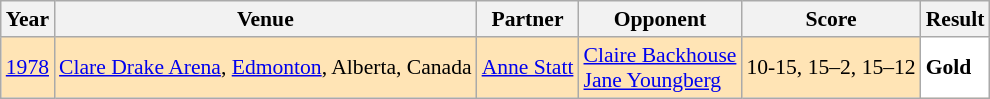<table class="sortable wikitable" style="font-size: 90%;">
<tr>
<th>Year</th>
<th>Venue</th>
<th>Partner</th>
<th>Opponent</th>
<th>Score</th>
<th>Result</th>
</tr>
<tr style="background:#FFE4B5">
<td align="center"><a href='#'>1978</a></td>
<td align="left"><a href='#'>Clare Drake Arena</a>, <a href='#'>Edmonton</a>, Alberta, Canada</td>
<td align="left"> <a href='#'>Anne Statt</a></td>
<td align="left"> <a href='#'>Claire Backhouse</a><br> <a href='#'>Jane Youngberg</a></td>
<td align="left">10-15, 15–2, 15–12</td>
<td style="text-align:left; background:white"> <strong>Gold</strong></td>
</tr>
</table>
